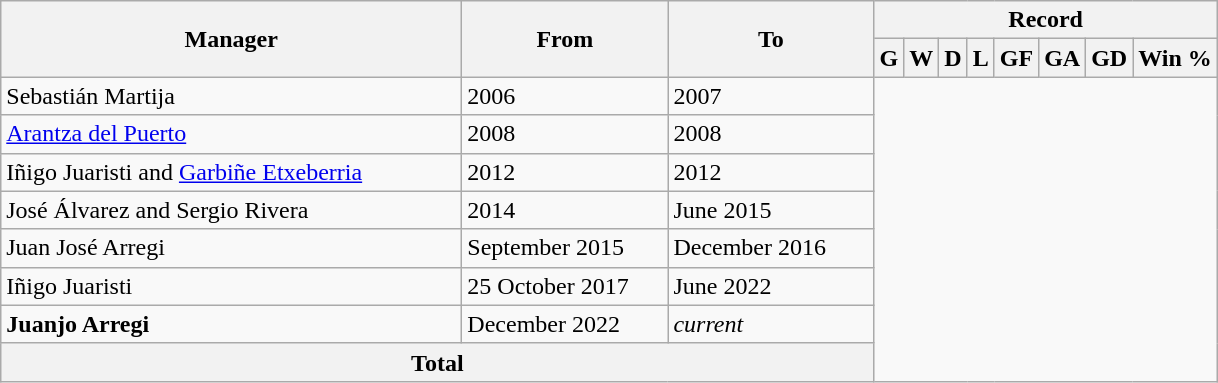<table class="wikitable" style="text-align: center">
<tr>
<th rowspan="2" style="width:300px;">Manager</th>
<th rowspan="2" style="width:130px;">From</th>
<th rowspan="2" style="width:130px;">To</th>
<th colspan="8">Record</th>
</tr>
<tr>
<th>G</th>
<th>W</th>
<th>D</th>
<th>L</th>
<th>GF</th>
<th>GA</th>
<th>GD</th>
<th>Win %</th>
</tr>
<tr>
<td style="text-align:left;"> Sebastián Martija</td>
<td style="text-align:left;">2006</td>
<td align="left">2007<br></td>
</tr>
<tr>
<td style="text-align:left;"> <a href='#'>Arantza del Puerto</a></td>
<td style="text-align:left;">2008</td>
<td align="left">2008<br></td>
</tr>
<tr>
<td style="text-align:left;"> Iñigo Juaristi and  <a href='#'>Garbiñe Etxeberria</a></td>
<td style="text-align:left;">2012</td>
<td style="text-align:left;">2012<br></td>
</tr>
<tr>
<td style="text-align:left;"> José Álvarez and  Sergio Rivera</td>
<td style="text-align:left;">2014</td>
<td align="left">June 2015<br></td>
</tr>
<tr>
<td style="text-align:left;"> Juan José Arregi</td>
<td style="text-align:left;">September 2015</td>
<td align="left">December 2016<br></td>
</tr>
<tr>
<td style="text-align:left;"> Iñigo Juaristi</td>
<td style="text-align:left;">25 October 2017</td>
<td align="left">June 2022<br></td>
</tr>
<tr>
<td style="text-align:left;"> <strong>Juanjo Arregi</strong></td>
<td style="text-align:left;">December 2022</td>
<td align="left"><em>current</em><br></td>
</tr>
<tr>
<th colspan="3">Total<br></th>
</tr>
</table>
